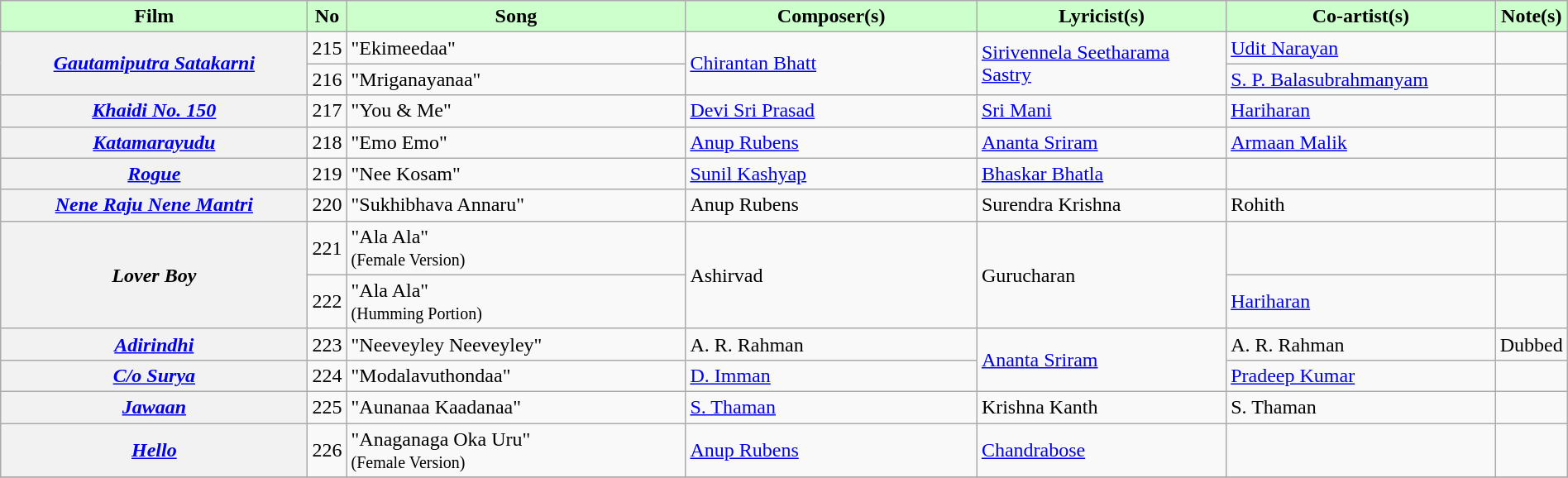<table class="wikitable plainrowheaders" width="100%" "textcolor:#000;">
<tr style="background:#cfc; text-align:center;">
<td scope="col" width=21%><strong>Film</strong></td>
<td><strong>No</strong></td>
<td scope="col" width=23%><strong>Song</strong></td>
<td scope="col" width=20%><strong>Composer(s)</strong></td>
<td scope="col" width=17%><strong>Lyricist(s)</strong></td>
<td scope="col" width=18%><strong>Co-artist(s)</strong></td>
<td><strong>Note(s)</strong></td>
</tr>
<tr>
<th rowspan="2"><em><a href='#'>Gautamiputra Satakarni</a></em></th>
<td>215</td>
<td>"Ekimeedaa"</td>
<td rowspan="2"><a href='#'>Chirantan Bhatt</a></td>
<td rowspan="2"><a href='#'>Sirivennela Seetharama Sastry</a></td>
<td><a href='#'>Udit Narayan</a></td>
<td></td>
</tr>
<tr>
<td>216</td>
<td>"Mriganayanaa"</td>
<td><a href='#'>S. P. Balasubrahmanyam</a></td>
<td></td>
</tr>
<tr>
<th><em><a href='#'>Khaidi No. 150</a></em></th>
<td>217</td>
<td>"You & Me"</td>
<td><a href='#'>Devi Sri Prasad</a></td>
<td><a href='#'>Sri Mani</a></td>
<td><a href='#'>Hariharan</a></td>
<td></td>
</tr>
<tr>
<th><em><a href='#'>Katamarayudu</a></em></th>
<td>218</td>
<td>"Emo Emo"</td>
<td><a href='#'>Anup Rubens</a></td>
<td><a href='#'>Ananta Sriram</a></td>
<td><a href='#'>Armaan Malik</a></td>
<td></td>
</tr>
<tr>
<th><em><a href='#'>Rogue</a></em></th>
<td>219</td>
<td>"Nee Kosam"</td>
<td><a href='#'>Sunil Kashyap</a></td>
<td><a href='#'>Bhaskar Bhatla</a></td>
<td></td>
<td></td>
</tr>
<tr>
<th><em><a href='#'>Nene Raju Nene Mantri</a></em></th>
<td>220</td>
<td>"Sukhibhava Annaru"</td>
<td>Anup Rubens</td>
<td>Surendra Krishna</td>
<td>Rohith</td>
<td></td>
</tr>
<tr>
<th rowspan="2"><em>Lover Boy</em></th>
<td>221</td>
<td>"Ala Ala"<br><small>(Female Version)</small></td>
<td rowspan="2">Ashirvad</td>
<td rowspan="2">Gurucharan</td>
<td></td>
<td></td>
</tr>
<tr>
<td>222</td>
<td>"Ala Ala"<br><small>(Humming Portion)</small></td>
<td><a href='#'>Hariharan</a></td>
<td></td>
</tr>
<tr>
<th><em><a href='#'>Adirindhi</a></em></th>
<td>223</td>
<td>"Neeveyley Neeveyley"</td>
<td>A. R. Rahman</td>
<td rowspan="2"><a href='#'>Ananta Sriram</a></td>
<td>A. R. Rahman</td>
<td>Dubbed</td>
</tr>
<tr>
<th><em><a href='#'>C/o Surya</a></em></th>
<td>224</td>
<td>"Modalavuthondaa"</td>
<td><a href='#'>D. Imman</a></td>
<td><a href='#'>Pradeep Kumar</a></td>
<td></td>
</tr>
<tr>
<th><em><a href='#'>Jawaan</a></em></th>
<td>225</td>
<td>"Aunanaa Kaadanaa"</td>
<td><a href='#'>S. Thaman</a></td>
<td>Krishna Kanth</td>
<td>S. Thaman</td>
<td></td>
</tr>
<tr>
<th><em><a href='#'>Hello</a></em></th>
<td>226</td>
<td>"Anaganaga Oka Uru"<br><small>(Female Version)</small></td>
<td><a href='#'>Anup Rubens</a></td>
<td><a href='#'>Chandrabose</a></td>
<td></td>
<td></td>
</tr>
<tr>
</tr>
</table>
